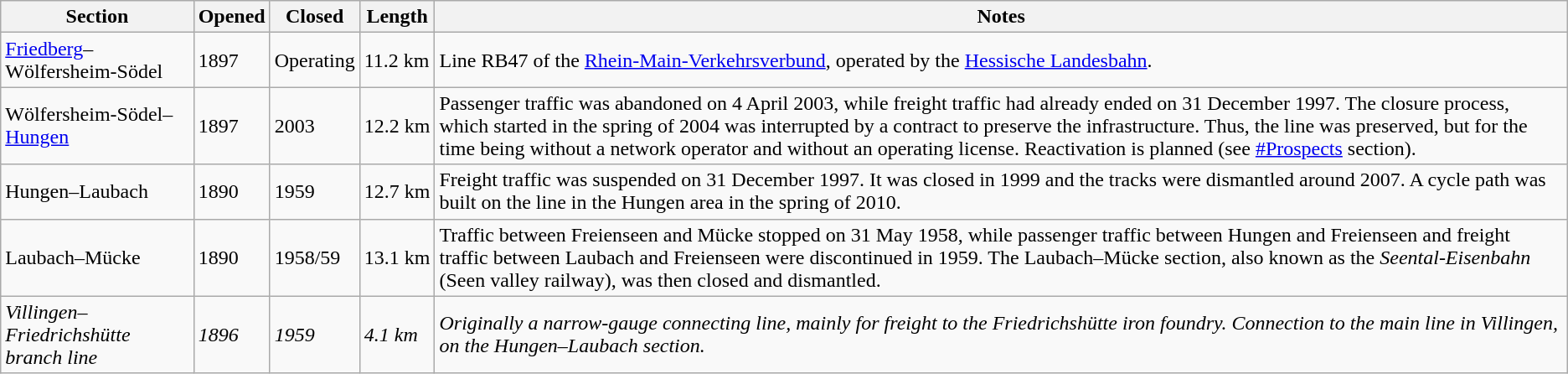<table class="wikitable" |>
<tr>
<th>Section</th>
<th>Opened</th>
<th>Closed</th>
<th>Length</th>
<th>Notes</th>
</tr>
<tr>
<td><a href='#'>Friedberg</a>–Wölfersheim-Södel</td>
<td>1897</td>
<td>Operating</td>
<td>11.2 km</td>
<td>Line RB47 of the <a href='#'>Rhein-Main-Verkehrsverbund</a>, operated by the <a href='#'>Hessische Landesbahn</a>.</td>
</tr>
<tr>
<td>Wölfersheim-Södel–<a href='#'>Hungen</a></td>
<td>1897</td>
<td>2003</td>
<td>12.2 km</td>
<td>Passenger traffic was abandoned on 4 April 2003, while freight traffic had already ended on 31 December 1997. The closure process, which started in the spring of 2004 was interrupted by a contract to preserve the infrastructure. Thus, the line was preserved, but for the time being without a network operator and without an operating license. Reactivation is planned (see <a href='#'>#Prospects</a> section).</td>
</tr>
<tr>
<td>Hungen–Laubach</td>
<td>1890</td>
<td>1959</td>
<td>12.7 km</td>
<td>Freight traffic was suspended on 31 December 1997. It was closed in 1999 and the tracks were dismantled around 2007. A cycle path was built on the line in the Hungen area in the spring of 2010.</td>
</tr>
<tr>
<td>Laubach–Mücke</td>
<td>1890</td>
<td>1958/59</td>
<td>13.1 km</td>
<td>Traffic between Freienseen and Mücke stopped on 31 May 1958, while passenger traffic between Hungen and Freienseen and freight traffic between Laubach and Freienseen were discontinued in 1959. The Laubach–Mücke section, also known as the <em>Seental-Eisenbahn</em> (Seen valley railway), was then closed and dismantled.</td>
</tr>
<tr>
<td><em>Villingen–Friedrichshütte branch line</em></td>
<td><em>1896</em></td>
<td><em>1959</em></td>
<td><em>4.1 km</em></td>
<td><em>Originally a narrow-gauge connecting line, mainly for freight to the Friedrichshütte iron foundry. Connection to the main line in Villingen, on the Hungen–Laubach section.</em></td>
</tr>
</table>
